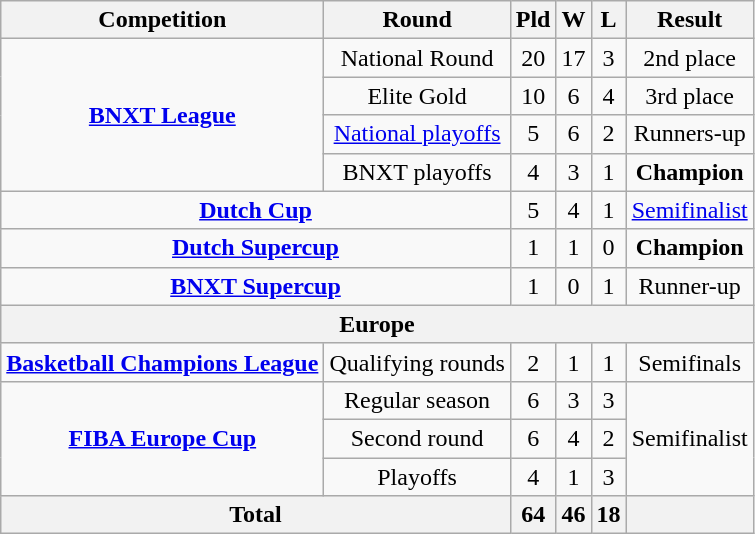<table class="wikitable" style="text-align:center;">
<tr>
<th>Competition</th>
<th>Round</th>
<th>Pld</th>
<th>W</th>
<th>L</th>
<th>Result</th>
</tr>
<tr>
<td rowspan="4"><strong><a href='#'>BNXT League</a></strong></td>
<td>National Round</td>
<td>20</td>
<td>17</td>
<td>3</td>
<td>2nd place</td>
</tr>
<tr>
<td>Elite Gold</td>
<td>10</td>
<td>6</td>
<td>4</td>
<td>3rd place</td>
</tr>
<tr>
<td><a href='#'>National playoffs</a></td>
<td>5</td>
<td>6</td>
<td>2</td>
<td>Runners-up</td>
</tr>
<tr>
<td>BNXT playoffs</td>
<td>4</td>
<td>3</td>
<td>1</td>
<td><strong>Champion</strong></td>
</tr>
<tr>
<td colspan="2"><a href='#'><strong>Dutch Cup</strong></a></td>
<td>5</td>
<td>4</td>
<td>1</td>
<td><a href='#'>Semifinalist</a></td>
</tr>
<tr>
<td colspan="2"><a href='#'><strong>Dutch Supercup</strong></a></td>
<td>1</td>
<td>1</td>
<td>0</td>
<td><strong>Champion</strong></td>
</tr>
<tr>
<td colspan="2"><strong><a href='#'>BNXT Supercup</a></strong></td>
<td>1</td>
<td>0</td>
<td>1</td>
<td>Runner-up</td>
</tr>
<tr>
<th colspan="6">Europe</th>
</tr>
<tr>
<td><strong><a href='#'>Basketball Champions League</a></strong></td>
<td>Qualifying rounds</td>
<td>2</td>
<td>1</td>
<td>1</td>
<td>Semifinals</td>
</tr>
<tr>
<td rowspan="3"><strong><a href='#'>FIBA Europe Cup</a></strong></td>
<td>Regular season</td>
<td>6</td>
<td>3</td>
<td>3</td>
<td rowspan="3">Semifinalist</td>
</tr>
<tr>
<td>Second round</td>
<td>6</td>
<td>4</td>
<td>2</td>
</tr>
<tr>
<td>Playoffs</td>
<td>4</td>
<td>1</td>
<td>3</td>
</tr>
<tr>
<th colspan="2">Total</th>
<th>64</th>
<th>46</th>
<th>18</th>
<th></th>
</tr>
</table>
